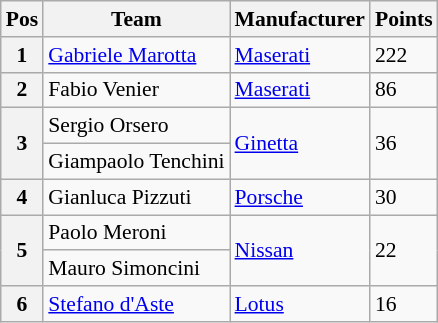<table class="wikitable" style="font-size: 90%">
<tr>
<th>Pos</th>
<th>Team</th>
<th>Manufacturer</th>
<th>Points</th>
</tr>
<tr>
<th>1</th>
<td> <a href='#'>Gabriele Marotta</a></td>
<td><a href='#'>Maserati</a></td>
<td>222</td>
</tr>
<tr>
<th>2</th>
<td> Fabio Venier</td>
<td><a href='#'>Maserati</a></td>
<td>86</td>
</tr>
<tr>
<th rowspan=2>3</th>
<td> Sergio Orsero</td>
<td rowspan=2><a href='#'>Ginetta</a></td>
<td rowspan=2>36</td>
</tr>
<tr>
<td> Giampaolo Tenchini</td>
</tr>
<tr>
<th>4</th>
<td> Gianluca Pizzuti</td>
<td><a href='#'>Porsche</a></td>
<td>30</td>
</tr>
<tr>
<th rowspan=2>5</th>
<td> Paolo Meroni</td>
<td rowspan=2><a href='#'>Nissan</a></td>
<td rowspan=2>22</td>
</tr>
<tr>
<td> Mauro Simoncini</td>
</tr>
<tr>
<th>6</th>
<td> <a href='#'>Stefano d'Aste</a></td>
<td><a href='#'>Lotus</a></td>
<td>16</td>
</tr>
</table>
